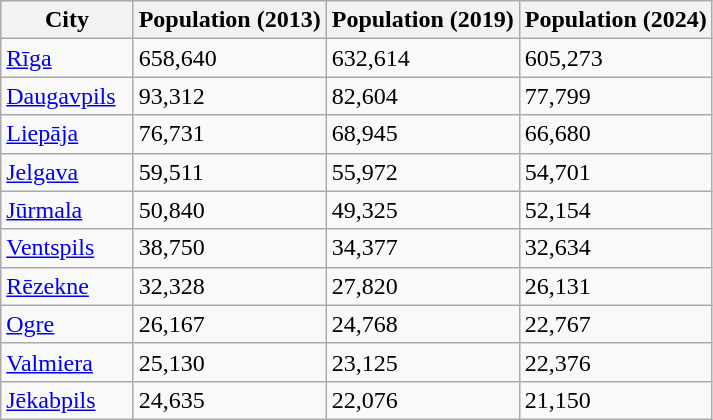<table class="sortable wikitable" )>
<tr>
<th>City</th>
<th>Population (2013)</th>
<th>Population (2019)</th>
<th>Population (2024)</th>
</tr>
<tr>
<td><a href='#'>Rīga</a> <small></small> </td>
<td>658,640</td>
<td>632,614</td>
<td>605,273</td>
</tr>
<tr>
<td><a href='#'>Daugavpils</a> <small></small> </td>
<td>93,312</td>
<td>82,604</td>
<td>77,799</td>
</tr>
<tr>
<td><a href='#'>Liepāja</a> <small></small> </td>
<td>76,731</td>
<td>68,945</td>
<td>66,680</td>
</tr>
<tr>
<td><a href='#'>Jelgava</a> <small></small> </td>
<td>59,511</td>
<td>55,972</td>
<td>54,701</td>
</tr>
<tr>
<td><a href='#'>Jūrmala</a> <small></small> </td>
<td>50,840</td>
<td>49,325</td>
<td>52,154</td>
</tr>
<tr>
<td><a href='#'>Ventspils</a> <small></small> </td>
<td>38,750</td>
<td>34,377</td>
<td>32,634</td>
</tr>
<tr>
<td><a href='#'>Rēzekne</a> <small></small> </td>
<td>32,328</td>
<td>27,820</td>
<td>26,131</td>
</tr>
<tr>
<td><a href='#'>Ogre</a> <small></small> </td>
<td>26,167</td>
<td>24,768</td>
<td>22,767</td>
</tr>
<tr>
<td><a href='#'>Valmiera</a> <small></small> </td>
<td>25,130</td>
<td>23,125</td>
<td>22,376</td>
</tr>
<tr>
<td><a href='#'>Jēkabpils</a> <small></small> </td>
<td>24,635</td>
<td>22,076</td>
<td>21,150</td>
</tr>
</table>
